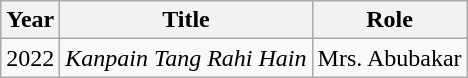<table class="wikitable sortable plainrowheaders">
<tr style="text-align:center;">
<th scope="col">Year</th>
<th scope="col">Title</th>
<th scope="col">Role</th>
</tr>
<tr>
<td>2022</td>
<td><em>Kanpain Tang Rahi Hain</em></td>
<td>Mrs. Abubakar</td>
</tr>
</table>
